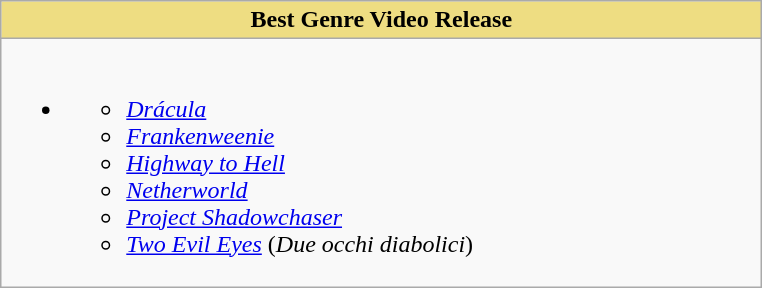<table class=wikitable>
<tr>
<th style="background:#EEDD82; width:500px">Best Genre Video Release</th>
</tr>
<tr>
<td valign="top"><br><ul><li><strong><em></em></strong><ul><li><em><a href='#'>Drácula</a></em></li><li><em><a href='#'>Frankenweenie</a></em></li><li><em><a href='#'>Highway to Hell</a></em></li><li><em><a href='#'>Netherworld</a></em></li><li><em><a href='#'>Project Shadowchaser</a></em></li><li><em><a href='#'>Two Evil Eyes</a></em> (<em>Due occhi diabolici</em>)</li></ul></li></ul></td>
</tr>
</table>
